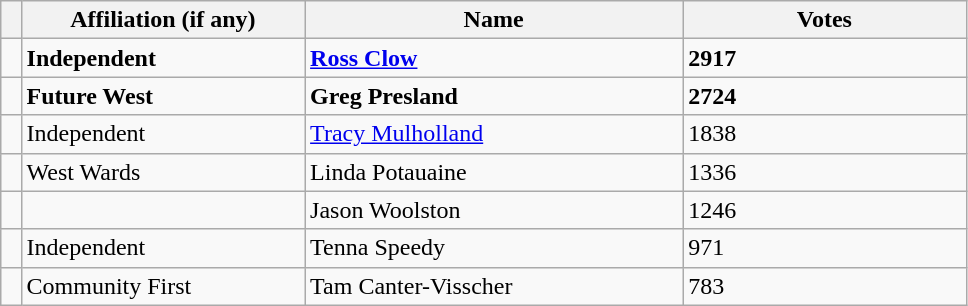<table class="wikitable" style="width:51%;">
<tr>
<th style="width:1%;"></th>
<th style="width:15%;">Affiliation (if any)</th>
<th style="width:20%;">Name</th>
<th style="width:15%;">Votes</th>
</tr>
<tr>
<td bgcolor=></td>
<td><strong>Independent</strong></td>
<td><strong><a href='#'>Ross Clow</a></strong></td>
<td><strong>2917</strong></td>
</tr>
<tr>
<td bgcolor=></td>
<td><strong>Future West</strong></td>
<td><strong>Greg Presland</strong></td>
<td><strong>2724</strong></td>
</tr>
<tr>
<td bgcolor=></td>
<td>Independent</td>
<td><a href='#'>Tracy Mulholland</a></td>
<td>1838</td>
</tr>
<tr>
<td bgcolor=></td>
<td>West Wards</td>
<td>Linda Potauaine</td>
<td>1336</td>
</tr>
<tr>
<td bgcolor=></td>
<td></td>
<td>Jason Woolston</td>
<td>1246</td>
</tr>
<tr>
<td bgcolor=></td>
<td>Independent</td>
<td>Tenna Speedy</td>
<td>971</td>
</tr>
<tr>
<td bgcolor=></td>
<td>Community First</td>
<td>Tam Canter-Visscher</td>
<td>783</td>
</tr>
</table>
